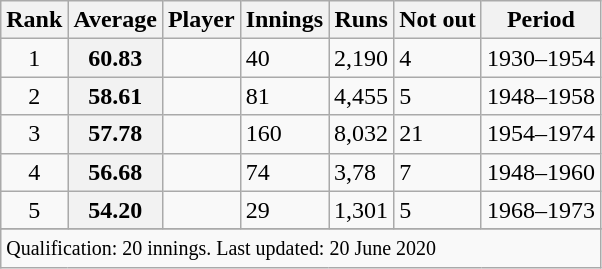<table class="wikitable plainrowheaders sortable">
<tr>
<th scope=col>Rank</th>
<th scope=col>Average</th>
<th scope=col>Player</th>
<th scope=col>Innings</th>
<th scope=col>Runs</th>
<th scope=col>Not out</th>
<th scope=col>Period</th>
</tr>
<tr>
<td align=center>1</td>
<th>60.83</th>
<td></td>
<td>40</td>
<td>2,190</td>
<td>4</td>
<td>1930–1954</td>
</tr>
<tr>
<td align=center>2</td>
<th>58.61</th>
<td></td>
<td>81</td>
<td>4,455</td>
<td>5</td>
<td>1948–1958</td>
</tr>
<tr>
<td align=center>3</td>
<th>57.78</th>
<td></td>
<td>160</td>
<td>8,032</td>
<td>21</td>
<td>1954–1974</td>
</tr>
<tr>
<td align=center>4</td>
<th>56.68</th>
<td></td>
<td>74</td>
<td>3,78</td>
<td>7</td>
<td>1948–1960</td>
</tr>
<tr>
<td align=center>5</td>
<th>54.20</th>
<td></td>
<td>29</td>
<td>1,301</td>
<td>5</td>
<td>1968–1973</td>
</tr>
<tr>
</tr>
<tr class=sortbottom>
<td colspan=7><small>Qualification: 20 innings. Last updated: 20 June 2020</small></td>
</tr>
</table>
